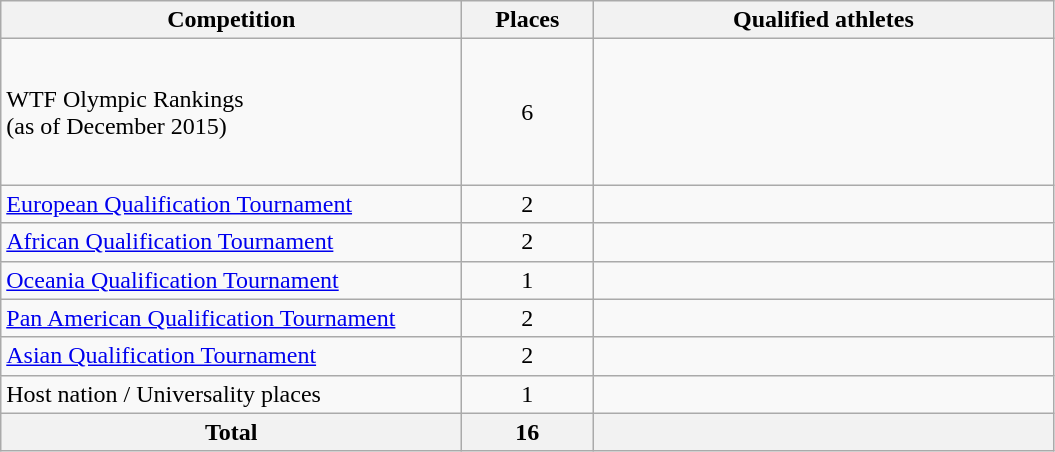<table class="wikitable">
<tr>
<th width=300>Competition</th>
<th width=80>Places</th>
<th width=300>Qualified athletes</th>
</tr>
<tr>
<td>WTF Olympic Rankings<br>(as of December 2015)</td>
<td align="center">6</td>
<td><br><br><br><br><br></td>
</tr>
<tr>
<td><a href='#'>European Qualification Tournament</a></td>
<td align="center">2</td>
<td><br></td>
</tr>
<tr>
<td><a href='#'>African Qualification Tournament</a></td>
<td align="center">2</td>
<td><br></td>
</tr>
<tr>
<td><a href='#'>Oceania Qualification Tournament</a></td>
<td align="center">1</td>
<td></td>
</tr>
<tr>
<td><a href='#'>Pan American Qualification Tournament</a></td>
<td align="center">2</td>
<td><br></td>
</tr>
<tr>
<td><a href='#'>Asian Qualification Tournament</a></td>
<td align="center">2</td>
<td><br></td>
</tr>
<tr>
<td>Host nation / Universality places</td>
<td align="center">1</td>
<td></td>
</tr>
<tr>
<th>Total</th>
<th>16</th>
<th></th>
</tr>
</table>
